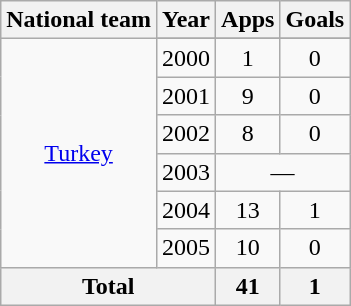<table class="wikitable" style="text-align:center">
<tr>
<th>National team</th>
<th>Year</th>
<th>Apps</th>
<th>Goals</th>
</tr>
<tr>
<td rowspan="7"><a href='#'>Turkey</a></td>
</tr>
<tr>
<td>2000</td>
<td>1</td>
<td>0</td>
</tr>
<tr>
<td>2001</td>
<td>9</td>
<td>0</td>
</tr>
<tr>
<td>2002</td>
<td>8</td>
<td>0</td>
</tr>
<tr>
<td>2003</td>
<td colspan="2">—</td>
</tr>
<tr>
<td>2004</td>
<td>13</td>
<td>1</td>
</tr>
<tr>
<td>2005</td>
<td>10</td>
<td>0</td>
</tr>
<tr>
<th colspan="2">Total</th>
<th>41</th>
<th>1</th>
</tr>
</table>
